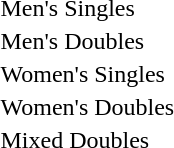<table>
<tr>
<td>Men's Singles</td>
<td></td>
<td></td>
<td></td>
</tr>
<tr>
<td>Men's Doubles</td>
<td></td>
<td></td>
<td></td>
</tr>
<tr>
<td>Women's Singles</td>
<td></td>
<td></td>
<td></td>
</tr>
<tr>
<td>Women's Doubles</td>
<td></td>
<td></td>
<td></td>
</tr>
<tr>
<td>Mixed Doubles</td>
<td></td>
<td></td>
<td></td>
</tr>
</table>
